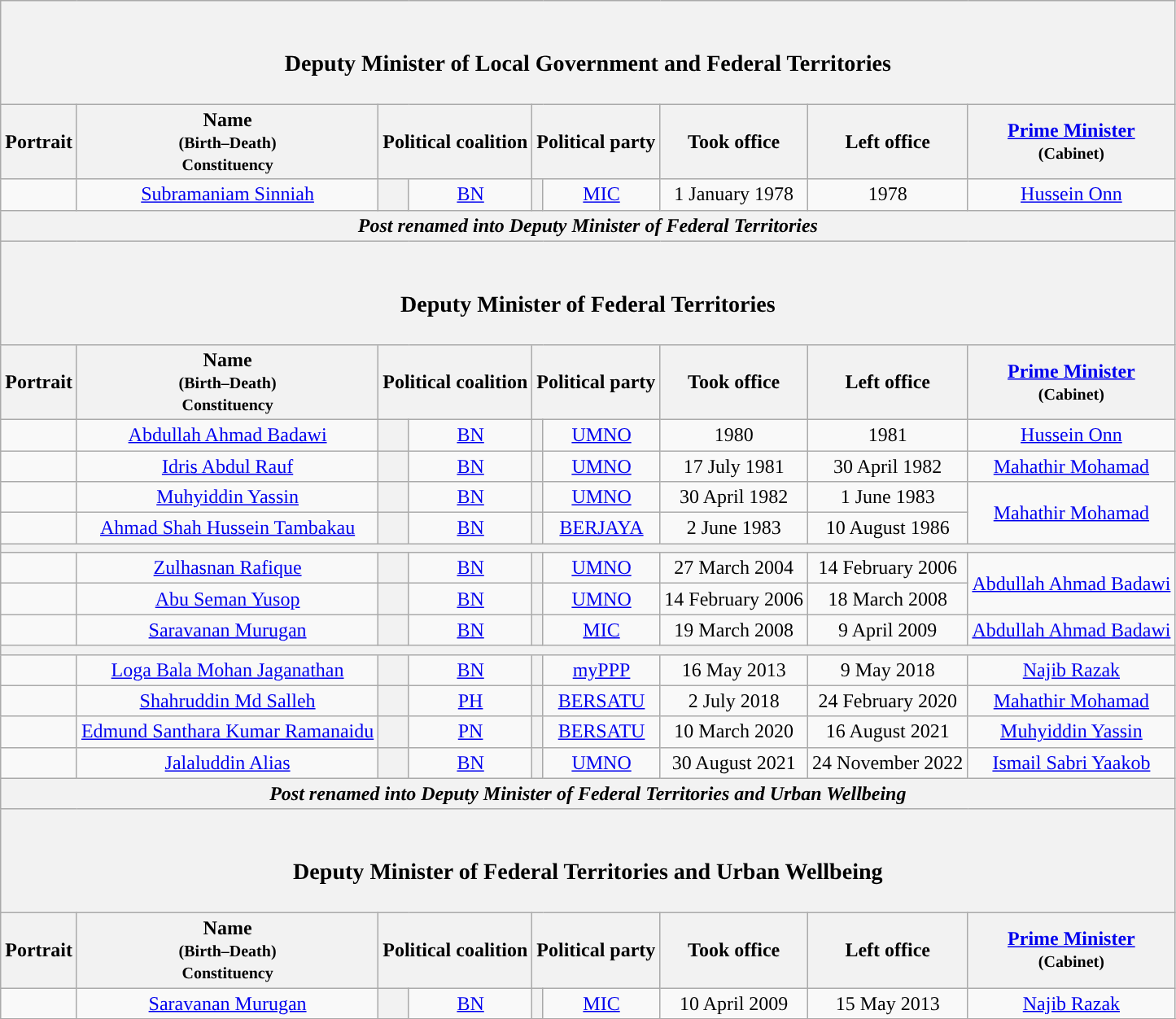<table class="wikitable" style="text-align:center;">
<tr>
<th colspan="9"><br><h3>Deputy Minister of Local Government and Federal Territories</h3></th>
</tr>
<tr>
<th>Portrait</th>
<th>Name<br><small>(Birth–Death)<br>Constituency</small></th>
<th colspan="2">Political coalition</th>
<th colspan="2">Political party</th>
<th>Took office</th>
<th>Left office</th>
<th><a href='#'>Prime Minister</a><br><small>(Cabinet)</small></th>
</tr>
<tr>
<td></td>
<td><a href='#'>Subramaniam Sinniah</a><br></td>
<th style="background:"></th>
<td><a href='#'>BN</a></td>
<th style="background:"></th>
<td><a href='#'>MIC</a></td>
<td>1 January 1978</td>
<td>1978</td>
<td><a href='#'>Hussein Onn</a><br></td>
</tr>
<tr>
<th colspan="9"><em>Post renamed into Deputy Minister of Federal Territories</em></th>
</tr>
<tr>
<th colspan="9"><br><h3>Deputy Minister of Federal Territories</h3></th>
</tr>
<tr>
<th>Portrait</th>
<th>Name<br><small>(Birth–Death)<br>Constituency</small></th>
<th colspan="2">Political coalition</th>
<th colspan="2">Political party</th>
<th>Took office</th>
<th>Left office</th>
<th><a href='#'>Prime Minister</a><br><small>(Cabinet)</small></th>
</tr>
<tr>
<td></td>
<td><a href='#'>Abdullah Ahmad Badawi</a><br></td>
<th style="background:"></th>
<td><a href='#'>BN</a></td>
<th style="background:"></th>
<td><a href='#'>UMNO</a></td>
<td>1980</td>
<td>1981</td>
<td><a href='#'>Hussein Onn</a><br></td>
</tr>
<tr>
<td></td>
<td><a href='#'>Idris Abdul Rauf</a><br></td>
<th style="background:"></th>
<td><a href='#'>BN</a></td>
<th style="background:"></th>
<td><a href='#'>UMNO</a></td>
<td>17 July 1981</td>
<td>30 April 1982</td>
<td><a href='#'>Mahathir Mohamad</a><br></td>
</tr>
<tr>
<td></td>
<td><a href='#'>Muhyiddin Yassin</a><br></td>
<th style="background:"></th>
<td><a href='#'>BN</a></td>
<th style="background:"></th>
<td><a href='#'>UMNO</a></td>
<td>30 April 1982</td>
<td>1 June 1983</td>
<td rowspan=2><a href='#'>Mahathir Mohamad</a><br></td>
</tr>
<tr>
<td></td>
<td><a href='#'>Ahmad Shah Hussein Tambakau</a><br></td>
<th style="background:"></th>
<td><a href='#'>BN</a></td>
<th style="background:"></th>
<td><a href='#'>BERJAYA</a></td>
<td>2 June 1983</td>
<td>10 August 1986</td>
</tr>
<tr>
<th colspan="9"></th>
</tr>
<tr>
<td></td>
<td><a href='#'>Zulhasnan Rafique</a><br></td>
<th style="background:"></th>
<td><a href='#'>BN</a></td>
<th style="background:"></th>
<td><a href='#'>UMNO</a></td>
<td>27 March 2004</td>
<td>14 February 2006</td>
<td rowspan=2><a href='#'>Abdullah Ahmad Badawi</a><br></td>
</tr>
<tr>
<td></td>
<td><a href='#'>Abu Seman Yusop</a><br></td>
<th style="background:"></th>
<td><a href='#'>BN</a></td>
<th style="background:"></th>
<td><a href='#'>UMNO</a></td>
<td>14 February 2006</td>
<td>18 March 2008</td>
</tr>
<tr>
<td></td>
<td><a href='#'>Saravanan Murugan</a><br></td>
<th style="background:"></th>
<td><a href='#'>BN</a></td>
<th style="background:"></th>
<td><a href='#'>MIC</a></td>
<td>19 March 2008</td>
<td>9 April 2009</td>
<td><a href='#'>Abdullah Ahmad Badawi</a><br></td>
</tr>
<tr>
<th colspan="9"></th>
</tr>
<tr>
<td></td>
<td><a href='#'>Loga Bala Mohan Jaganathan</a><br></td>
<th style="background:"></th>
<td><a href='#'>BN</a></td>
<th style="background:"></th>
<td><a href='#'>myPPP</a></td>
<td>16 May 2013</td>
<td>9 May 2018</td>
<td><a href='#'>Najib Razak</a><br></td>
</tr>
<tr>
<td></td>
<td><a href='#'>Shahruddin Md Salleh</a><br></td>
<th style="background:"></th>
<td><a href='#'>PH</a></td>
<th style="background:"></th>
<td><a href='#'>BERSATU</a></td>
<td>2 July 2018</td>
<td>24 February 2020</td>
<td><a href='#'>Mahathir Mohamad</a><br></td>
</tr>
<tr>
<td></td>
<td><a href='#'>Edmund Santhara Kumar Ramanaidu</a><br></td>
<th style="background:"></th>
<td><a href='#'>PN</a></td>
<th style="background:"></th>
<td><a href='#'>BERSATU</a></td>
<td>10 March 2020</td>
<td>16 August 2021</td>
<td><a href='#'>Muhyiddin Yassin</a><br></td>
</tr>
<tr>
<td></td>
<td><a href='#'>Jalaluddin Alias</a><br></td>
<th style="background:"></th>
<td><a href='#'>BN</a></td>
<th style="background:"></th>
<td><a href='#'>UMNO</a></td>
<td>30 August 2021</td>
<td>24 November 2022</td>
<td><a href='#'>Ismail Sabri Yaakob</a><br></td>
</tr>
<tr>
<th colspan="9"><em>Post renamed into Deputy Minister of Federal Territories and Urban Wellbeing</em></th>
</tr>
<tr>
<th colspan="9"><br><h3>Deputy Minister of Federal Territories and Urban Wellbeing</h3></th>
</tr>
<tr>
<th>Portrait</th>
<th>Name<br><small>(Birth–Death)<br>Constituency</small></th>
<th colspan="2">Political coalition</th>
<th colspan="2">Political party</th>
<th>Took office</th>
<th>Left office</th>
<th><a href='#'>Prime Minister</a><br><small>(Cabinet)</small></th>
</tr>
<tr>
<td></td>
<td><a href='#'>Saravanan Murugan</a><br></td>
<th style="background:"></th>
<td><a href='#'>BN</a></td>
<th style="background:"></th>
<td><a href='#'>MIC</a></td>
<td>10 April 2009</td>
<td>15 May 2013</td>
<td><a href='#'>Najib Razak</a><br></td>
</tr>
<tr>
</tr>
</table>
